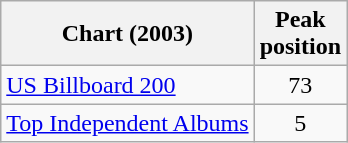<table class="wikitable sortable">
<tr>
<th>Chart (2003)</th>
<th>Peak<br>position</th>
</tr>
<tr>
<td><a href='#'>US Billboard 200</a></td>
<td style="text-align:center;">73</td>
</tr>
<tr>
<td><a href='#'>Top Independent Albums</a></td>
<td style="text-align:center;">5</td>
</tr>
</table>
